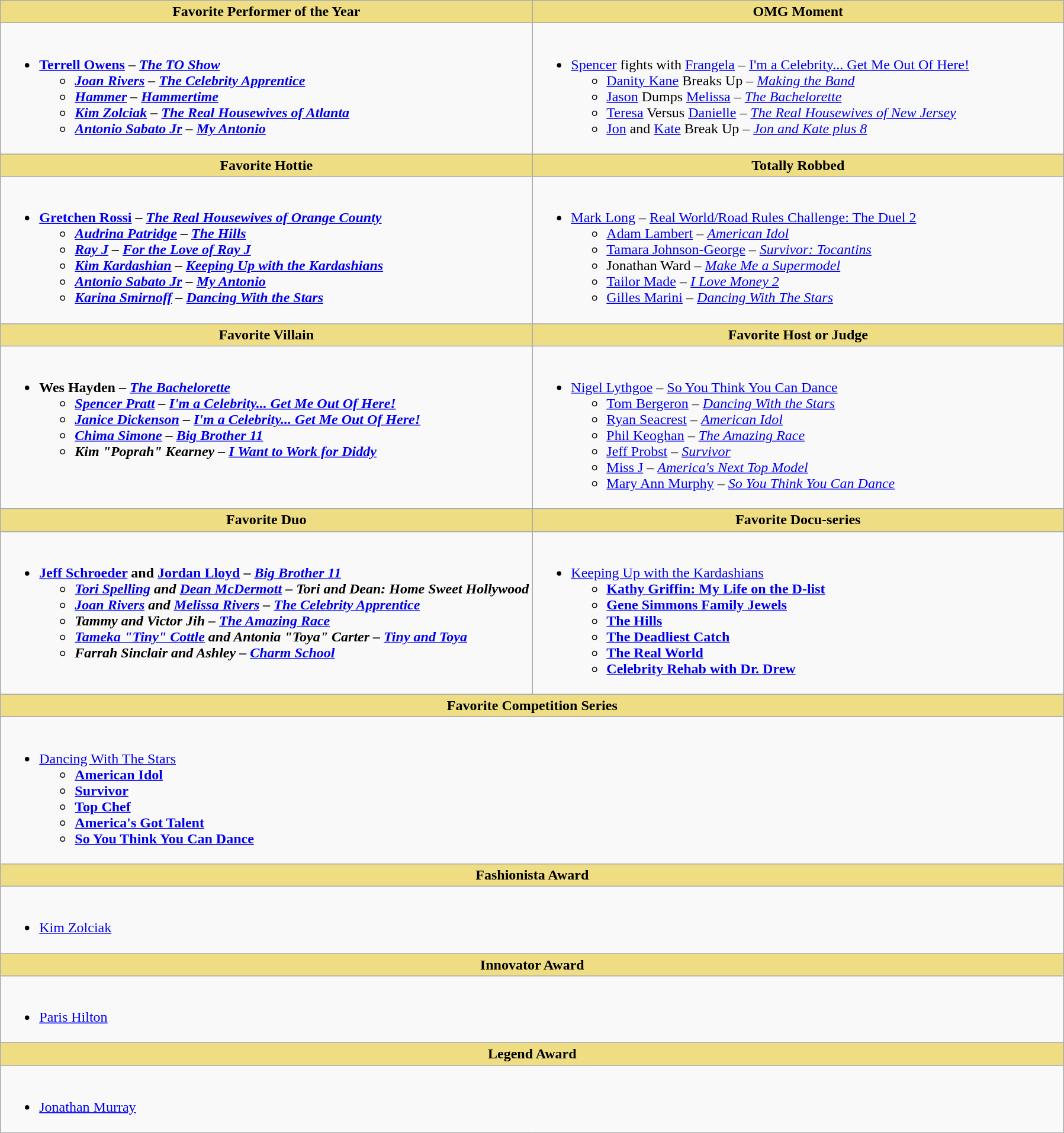<table class="wikitable">
<tr>
<th style="background:#EEDD82; width:50%">Favorite Performer of the Year</th>
<th style="background:#EEDD82; width:50%">OMG Moment</th>
</tr>
<tr>
<td valign="top"><br><ul><li><strong><a href='#'>Terrell Owens</a> – <em><a href='#'>The TO Show</a><strong><em><ul><li><a href='#'>Joan Rivers</a> – </em><a href='#'>The Celebrity Apprentice</a><em></li><li><a href='#'>Hammer</a> – </em><a href='#'>Hammertime</a><em></li><li><a href='#'>Kim Zolciak</a> – </em><a href='#'>The Real Housewives of Atlanta</a><em></li><li><a href='#'>Antonio Sabato Jr</a> – </em><a href='#'>My Antonio</a><em></li></ul></li></ul></td>
<td valign="top"><br><ul><li></strong><a href='#'>Spencer</a> fights with <a href='#'>Frangela</a> – </em><a href='#'>I'm a Celebrity... Get Me Out Of Here!</a></em></strong><ul><li><a href='#'>Danity Kane</a> Breaks Up – <em><a href='#'>Making the Band</a></em></li><li><a href='#'>Jason</a> Dumps <a href='#'>Melissa</a> – <em><a href='#'>The Bachelorette</a></em></li><li><a href='#'>Teresa</a> Versus <a href='#'>Danielle</a> – <em><a href='#'>The Real Housewives of New Jersey</a></em></li><li><a href='#'>Jon</a> and <a href='#'>Kate</a> Break Up – <em><a href='#'>Jon and Kate plus 8</a></em></li></ul></li></ul></td>
</tr>
<tr>
<th style="background:#EEDD82; width:50%">Favorite Hottie</th>
<th style="background:#EEDD82; width:50%">Totally Robbed</th>
</tr>
<tr>
<td><br><ul><li><strong><a href='#'>Gretchen Rossi</a> – <em><a href='#'>The Real Housewives of Orange County</a><strong><em><ul><li><a href='#'>Audrina Patridge</a> – </em><a href='#'>The Hills</a><em></li><li><a href='#'>Ray J</a> – </em><a href='#'>For the Love of Ray J</a><em></li><li><a href='#'>Kim Kardashian</a> – </em><a href='#'>Keeping Up with the Kardashians</a><em></li><li><a href='#'>Antonio Sabato Jr</a> – </em><a href='#'>My Antonio</a><em></li><li><a href='#'>Karina Smirnoff</a> – </em><a href='#'>Dancing With the Stars</a><em></li></ul></li></ul></td>
<td valign="top"><br><ul><li></strong><a href='#'>Mark Long</a> – </em><a href='#'>Real World/Road Rules Challenge: The Duel 2</a></em></strong><ul><li><a href='#'>Adam Lambert</a> – <em><a href='#'>American Idol</a></em></li><li><a href='#'>Tamara Johnson-George</a> – <em><a href='#'>Survivor: Tocantins</a></em></li><li>Jonathan Ward – <em><a href='#'>Make Me a Supermodel</a></em></li><li><a href='#'>Tailor Made</a> – <em><a href='#'>I Love Money 2</a></em></li><li><a href='#'>Gilles Marini</a> – <em><a href='#'>Dancing With The Stars</a></em></li></ul></li></ul></td>
</tr>
<tr>
<th style="background:#EEDD82; width:50%">Favorite Villain</th>
<th style="background:#EEDD82; width:50%">Favorite Host or Judge</th>
</tr>
<tr>
<td valign="top"><br><ul><li><strong>Wes Hayden – <em><a href='#'>The Bachelorette</a><strong><em><ul><li><a href='#'>Spencer Pratt</a> – </em><a href='#'>I'm a Celebrity... Get Me Out Of Here!</a><em></li><li><a href='#'>Janice Dickenson</a> – </em><a href='#'>I'm a Celebrity... Get Me Out Of Here!</a><em></li><li><a href='#'>Chima Simone</a> – </em><a href='#'>Big Brother 11</a><em></li><li>Kim "Poprah" Kearney – </em><a href='#'>I Want to Work for Diddy</a><em></li></ul></li></ul></td>
<td valign="top"><br><ul><li></strong><a href='#'>Nigel Lythgoe</a> – </em><a href='#'>So You Think You Can Dance</a></em></strong><ul><li><a href='#'>Tom Bergeron</a> – <em><a href='#'>Dancing With the Stars</a></em></li><li><a href='#'>Ryan Seacrest</a> – <em><a href='#'>American Idol</a></em></li><li><a href='#'>Phil Keoghan</a> – <em><a href='#'>The Amazing Race</a></em></li><li><a href='#'>Jeff Probst</a> – <em><a href='#'>Survivor</a></em></li><li><a href='#'>Miss J</a> – <em><a href='#'>America's Next Top Model</a></em></li><li><a href='#'>Mary Ann Murphy</a> – <em><a href='#'>So You Think You Can Dance</a></em></li></ul></li></ul></td>
</tr>
<tr>
<th style="background:#EEDD82; width:50%">Favorite Duo</th>
<th style="background:#EEDD82; width:50%">Favorite Docu-series</th>
</tr>
<tr>
<td valign="top"><br><ul><li><strong><a href='#'>Jeff Schroeder</a> and <a href='#'>Jordan Lloyd</a> – <em><a href='#'>Big Brother 11</a><strong><em><ul><li><a href='#'>Tori Spelling</a> and <a href='#'>Dean McDermott</a> – </em>Tori and Dean: Home Sweet Hollywood<em></li><li><a href='#'>Joan Rivers</a> and <a href='#'>Melissa Rivers</a> – </em><a href='#'>The Celebrity Apprentice</a><em></li><li>Tammy and Victor Jih – </em><a href='#'>The Amazing Race</a><em></li><li><a href='#'>Tameka "Tiny" Cottle</a> and Antonia "Toya" Carter – </em><a href='#'>Tiny and Toya</a><em></li><li>Farrah Sinclair and Ashley – </em><a href='#'>Charm School</a><em></li></ul></li></ul></td>
<td valign="top"><br><ul><li></em></strong><a href='#'>Keeping Up with the Kardashians</a><strong><em><ul><li></em><a href='#'>Kathy Griffin: My Life on the D-list</a><em></li><li></em><a href='#'>Gene Simmons Family Jewels</a><em></li><li></em><a href='#'>The Hills</a><em></li><li></em><a href='#'>The Deadliest Catch</a><em></li><li></em><a href='#'>The Real World</a><em></li><li></em><a href='#'>Celebrity Rehab with Dr. Drew</a><em></li></ul></li></ul></td>
</tr>
<tr>
<th colspan="2" style="background:#EEDD82; width:50%">Favorite Competition Series</th>
</tr>
<tr>
<td colspan="2" valign="top"><br><ul><li></em></strong><a href='#'>Dancing With The Stars</a><strong><em><ul><li></em><a href='#'>American Idol</a><em></li><li></em><a href='#'>Survivor</a><em></li><li></em><a href='#'>Top Chef</a><em></li><li></em><a href='#'>America's Got Talent</a><em></li><li></em><a href='#'>So You Think You Can Dance</a><em></li></ul></li></ul></td>
</tr>
<tr>
<th colspan="2" style="background:#EEDD82; width:50%">Fashionista Award</th>
</tr>
<tr>
<td colspan="2" valign="top"><br><ul><li></strong><a href='#'>Kim Zolciak</a><strong></li></ul></td>
</tr>
<tr>
<th colspan="2" style="background:#EEDD82; width:50%">Innovator Award</th>
</tr>
<tr>
<td colspan="2" valign="top"><br><ul><li></strong><a href='#'>Paris Hilton</a><strong></li></ul></td>
</tr>
<tr>
<th colspan="2" style="background:#EEDD82; width:50%">Legend Award</th>
</tr>
<tr>
<td colspan="2" valign="top"><br><ul><li></strong><a href='#'>Jonathan Murray</a><strong></li></ul></td>
</tr>
</table>
